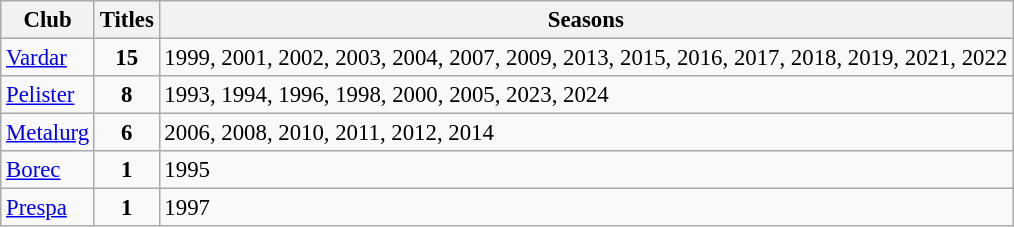<table class="wikitable sortable" style="font-size:95%">
<tr>
<th>Club</th>
<th>Titles</th>
<th>Seasons</th>
</tr>
<tr>
<td> <a href='#'>Vardar</a></td>
<td align=center><strong>15</strong></td>
<td>1999, 2001, 2002, 2003, 2004, 2007, 2009, 2013, 2015, 2016, 2017, 2018, 2019, 2021, 2022</td>
</tr>
<tr>
<td> <a href='#'>Pelister</a></td>
<td align=center><strong>8</strong></td>
<td>1993, 1994, 1996, 1998, 2000, 2005, 2023, 2024</td>
</tr>
<tr>
<td> <a href='#'>Metalurg</a></td>
<td align=center><strong>6</strong></td>
<td>2006, 2008, 2010, 2011, 2012, 2014</td>
</tr>
<tr>
<td> <a href='#'>Borec</a></td>
<td align=center><strong>1</strong></td>
<td>1995</td>
</tr>
<tr>
<td> <a href='#'>Prespa</a></td>
<td align=center><strong>1</strong></td>
<td>1997</td>
</tr>
</table>
